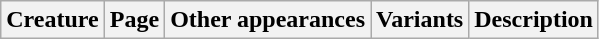<table class="wikitable">
<tr>
<th>Creature</th>
<th>Page</th>
<th>Other appearances</th>
<th>Variants</th>
<th>Description<br>















</th>
</tr>
</table>
